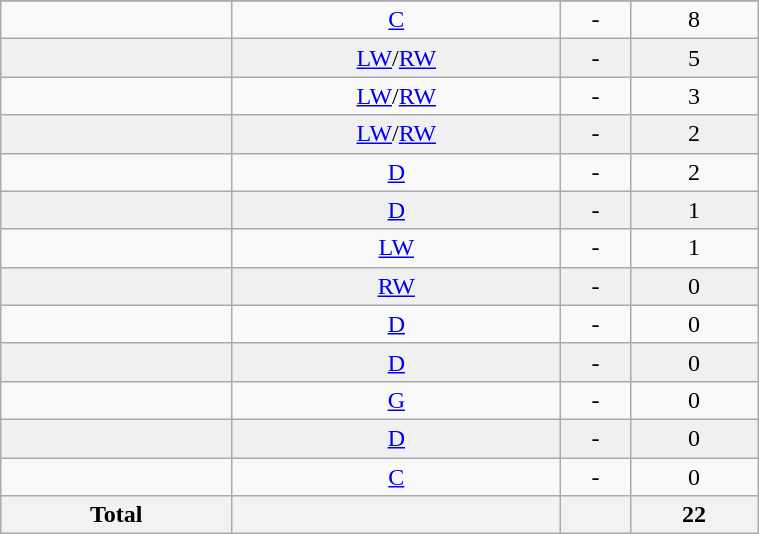<table class="wikitable sortable" width ="40%">
<tr align="center">
</tr>
<tr align="center" bgcolor="">
<td></td>
<td><a href='#'>C</a></td>
<td>-</td>
<td>8</td>
</tr>
<tr align="center" bgcolor="f0f0f0">
<td></td>
<td><a href='#'>LW</a>/<a href='#'>RW</a></td>
<td>-</td>
<td>5</td>
</tr>
<tr align="center" bgcolor="">
<td></td>
<td><a href='#'>LW</a>/<a href='#'>RW</a></td>
<td>-</td>
<td>3</td>
</tr>
<tr align="center" bgcolor="f0f0f0">
<td></td>
<td><a href='#'>LW</a>/<a href='#'>RW</a></td>
<td>-</td>
<td>2</td>
</tr>
<tr align="center" bgcolor="">
<td></td>
<td><a href='#'>D</a></td>
<td>-</td>
<td>2</td>
</tr>
<tr align="center" bgcolor="f0f0f0">
<td></td>
<td><a href='#'>D</a></td>
<td>-</td>
<td>1</td>
</tr>
<tr align="center" bgcolor="">
<td></td>
<td><a href='#'>LW</a></td>
<td>-</td>
<td>1</td>
</tr>
<tr align="center" bgcolor="f0f0f0">
<td></td>
<td><a href='#'>RW</a></td>
<td>-</td>
<td>0</td>
</tr>
<tr align="center" bgcolor="">
<td></td>
<td><a href='#'>D</a></td>
<td>-</td>
<td>0</td>
</tr>
<tr align="center" bgcolor="f0f0f0">
<td></td>
<td><a href='#'>D</a></td>
<td>-</td>
<td>0</td>
</tr>
<tr align="center" bgcolor="">
<td></td>
<td><a href='#'>G</a></td>
<td>-</td>
<td>0</td>
</tr>
<tr align="center" bgcolor="f0f0f0">
<td></td>
<td><a href='#'>D</a></td>
<td>-</td>
<td>0</td>
</tr>
<tr align="center" bgcolor="">
<td></td>
<td><a href='#'>C</a></td>
<td>-</td>
<td>0</td>
</tr>
<tr>
<th>Total</th>
<th></th>
<th></th>
<th>22</th>
</tr>
</table>
